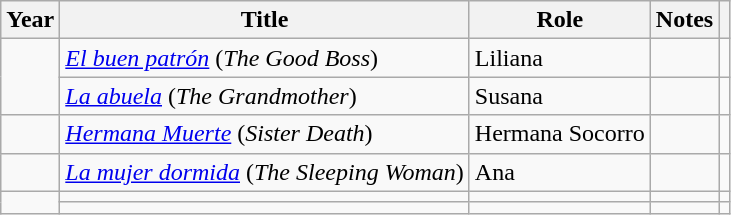<table class="wikitable sortable">
<tr>
<th>Year</th>
<th>Title</th>
<th>Role</th>
<th class="unsortable">Notes</th>
<th></th>
</tr>
<tr>
<td rowspan = "2"></td>
<td><em><a href='#'>El buen patrón</a></em> (<em>The Good Boss</em>)</td>
<td>Liliana</td>
<td></td>
<td align = "center"></td>
</tr>
<tr>
<td><em><a href='#'>La abuela</a></em> (<em>The Grandmother</em>)</td>
<td>Susana</td>
<td></td>
<td align = "center"></td>
</tr>
<tr>
<td></td>
<td><em><a href='#'>Hermana Muerte</a></em> (<em>Sister Death</em>)</td>
<td>Hermana Socorro</td>
<td></td>
<td align = "center"></td>
</tr>
<tr>
<td></td>
<td><em><a href='#'>La mujer dormida</a></em> (<em>The Sleeping Woman</em>)</td>
<td>Ana</td>
<td></td>
<td></td>
</tr>
<tr>
<td rowspan = "2"></td>
<td></td>
<td></td>
<td></td>
<td></td>
</tr>
<tr>
<td></td>
<td></td>
<td></td>
<td></td>
</tr>
</table>
